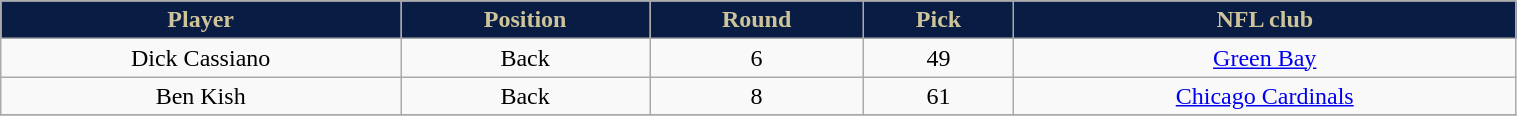<table class="wikitable" width="80%">
<tr align="center"  style="background:#091C44;color:#CEC499;">
<td><strong>Player</strong></td>
<td><strong>Position</strong></td>
<td><strong>Round</strong></td>
<td><strong>Pick</strong></td>
<td><strong>NFL club</strong></td>
</tr>
<tr align="center" bgcolor="">
<td>Dick Cassiano</td>
<td>Back</td>
<td>6</td>
<td>49</td>
<td><a href='#'>Green Bay</a></td>
</tr>
<tr align="center" bgcolor="">
<td>Ben Kish</td>
<td>Back</td>
<td>8</td>
<td>61</td>
<td><a href='#'>Chicago Cardinals</a></td>
</tr>
<tr align="center" bgcolor="">
</tr>
</table>
